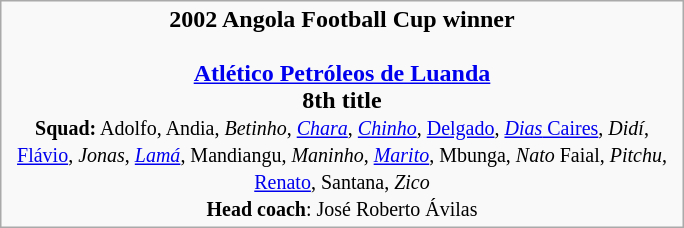<table class="wikitable"  style="width:36%; text-align:center; margin:auto;">
<tr align=center>
<td><strong>2002 Angola Football Cup winner</strong><br><br><strong><a href='#'>Atlético Petróleos de Luanda</a></strong><br><strong>8th title</strong><br><small><strong>Squad:</strong> Adolfo, Andia, <em>Betinho</em>, <em><a href='#'>Chara</a></em>, <em><a href='#'>Chinho</a></em>, <a href='#'>Delgado</a>, <a href='#'><em>Dias</em> Caires</a>, <em>Didí</em>, <a href='#'>Flávio</a>, <em>Jonas</em>, <em><a href='#'>Lamá</a></em>, Mandiangu, <em>Maninho</em>, <em><a href='#'>Marito</a></em>, Mbunga, <em>Nato</em> Faial, <em>Pitchu</em>, <a href='#'>Renato</a>, Santana, <em>Zico</em> <br><strong>Head coach</strong>: José Roberto Ávilas</small></td>
</tr>
</table>
